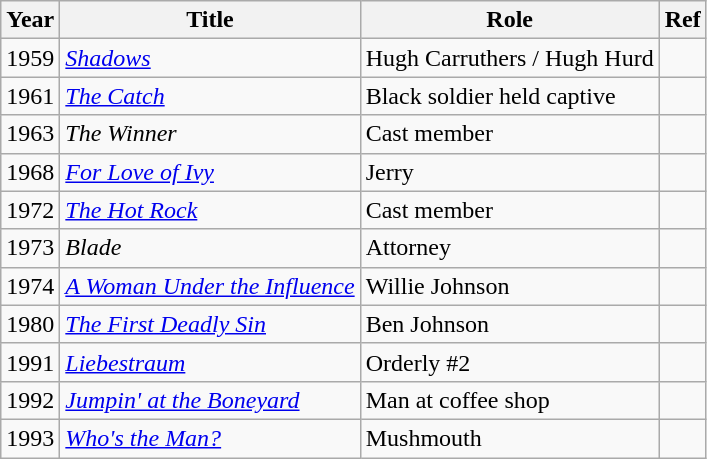<table class="wikitable" border="1">
<tr>
<th>Year</th>
<th>Title</th>
<th>Role</th>
<th>Ref</th>
</tr>
<tr>
<td>1959</td>
<td><em><a href='#'>Shadows</a></em></td>
<td>Hugh Carruthers / Hugh Hurd</td>
<td></td>
</tr>
<tr>
<td>1961</td>
<td><em><a href='#'>The Catch</a></em></td>
<td>Black soldier held captive</td>
<td></td>
</tr>
<tr>
<td>1963</td>
<td><em>The Winner</em></td>
<td>Cast member</td>
<td></td>
</tr>
<tr>
<td>1968</td>
<td><em><a href='#'>For Love of Ivy</a></em></td>
<td>Jerry</td>
<td></td>
</tr>
<tr>
<td>1972</td>
<td><em><a href='#'>The Hot Rock</a></em></td>
<td>Cast member</td>
<td></td>
</tr>
<tr>
<td>1973</td>
<td><em>Blade</em></td>
<td>Attorney</td>
<td></td>
</tr>
<tr>
<td>1974</td>
<td><em><a href='#'>A Woman Under the Influence</a></em></td>
<td>Willie Johnson</td>
<td></td>
</tr>
<tr>
<td>1980</td>
<td><em><a href='#'>The First Deadly Sin</a></em></td>
<td>Ben Johnson</td>
<td></td>
</tr>
<tr>
<td>1991</td>
<td><em><a href='#'>Liebestraum</a></em></td>
<td>Orderly #2</td>
<td></td>
</tr>
<tr>
<td>1992</td>
<td><em><a href='#'>Jumpin' at the Boneyard</a></em></td>
<td>Man at coffee shop</td>
<td></td>
</tr>
<tr>
<td>1993</td>
<td><em><a href='#'>Who's the Man?</a></em></td>
<td>Mushmouth</td>
<td></td>
</tr>
</table>
